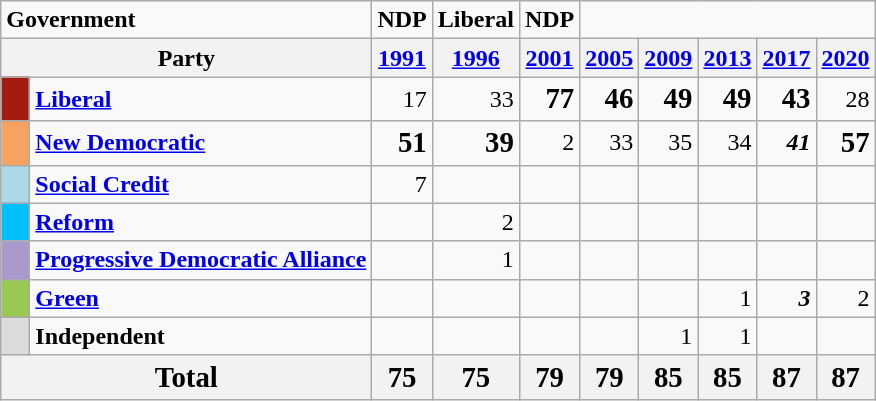<table class="wikitable">
<tr>
<td colspan = "2"><strong>Government</strong></td>
<td><strong>NDP</strong></td>
<td><strong>Liberal</strong></td>
<td><strong>NDP</strong></td>
</tr>
<tr>
<th colspan = "2">Party</th>
<th><a href='#'>1991</a></th>
<th><a href='#'>1996</a></th>
<th><a href='#'>2001</a></th>
<th><a href='#'>2005</a></th>
<th><a href='#'>2009</a></th>
<th><a href='#'>2013</a></th>
<th><a href='#'>2017</a></th>
<th><a href='#'>2020</a></th>
</tr>
<tr align = "right">
<td bgcolor="#A51B12">   </td>
<td align="left"><strong><a href='#'>Liberal</a></strong></td>
<td>17</td>
<td>33</td>
<td><strong><big>77</big></strong></td>
<td><strong><big>46</big></strong></td>
<td><strong><big>49</big></strong></td>
<td><strong><big>49</big></strong></td>
<td><strong><big>43</big></strong></td>
<td>28</td>
</tr>
<tr align = "right">
<td bgcolor="#F4A460">   </td>
<td align="left"><strong><a href='#'>New Democratic</a></strong></td>
<td><strong><big>51</big></strong></td>
<td><strong><big>39</big></strong></td>
<td>2</td>
<td>33</td>
<td>35</td>
<td>34</td>
<td><strong><em>41</em></strong></td>
<td><strong><big>57</big></strong></td>
</tr>
<tr align = "right">
<td bgcolor="#ADD8E6">   </td>
<td align="left"><strong><a href='#'>Social Credit</a></strong></td>
<td>7</td>
<td></td>
<td></td>
<td></td>
<td></td>
<td></td>
<td></td>
<td></td>
</tr>
<tr align = "right">
<td bgcolor="#00BFFF">   </td>
<td align="left"><strong><a href='#'>Reform</a></strong></td>
<td></td>
<td>2</td>
<td></td>
<td></td>
<td></td>
<td></td>
<td></td>
<td></td>
</tr>
<tr align = "right">
<td bgcolor="#AA99CC">   </td>
<td align="left"><strong><a href='#'>Progressive Democratic Alliance</a></strong></td>
<td></td>
<td>1</td>
<td></td>
<td></td>
<td></td>
<td></td>
<td></td>
<td></td>
</tr>
<tr align = "right">
<td bgcolor="#99C955">  </td>
<td align="left"><strong><a href='#'>Green</a></strong></td>
<td></td>
<td></td>
<td></td>
<td></td>
<td></td>
<td>1</td>
<td><strong><em>3</em></strong></td>
<td>2</td>
</tr>
<tr align = "right">
<td bgcolor="#DCDCDC">   </td>
<td align="left"><strong>Independent</strong></td>
<td></td>
<td></td>
<td></td>
<td></td>
<td>1</td>
<td>1</td>
<td></td>
<td></td>
</tr>
<tr align = "right">
<th colspan="2" align="left"><strong><big>Total</big></strong></th>
<th><big>75</big></th>
<th><big>75</big></th>
<th><big>79</big></th>
<th><big>79</big></th>
<th><big>85</big></th>
<th><big>85</big></th>
<th><big>87</big></th>
<th><big>87</big></th>
</tr>
</table>
